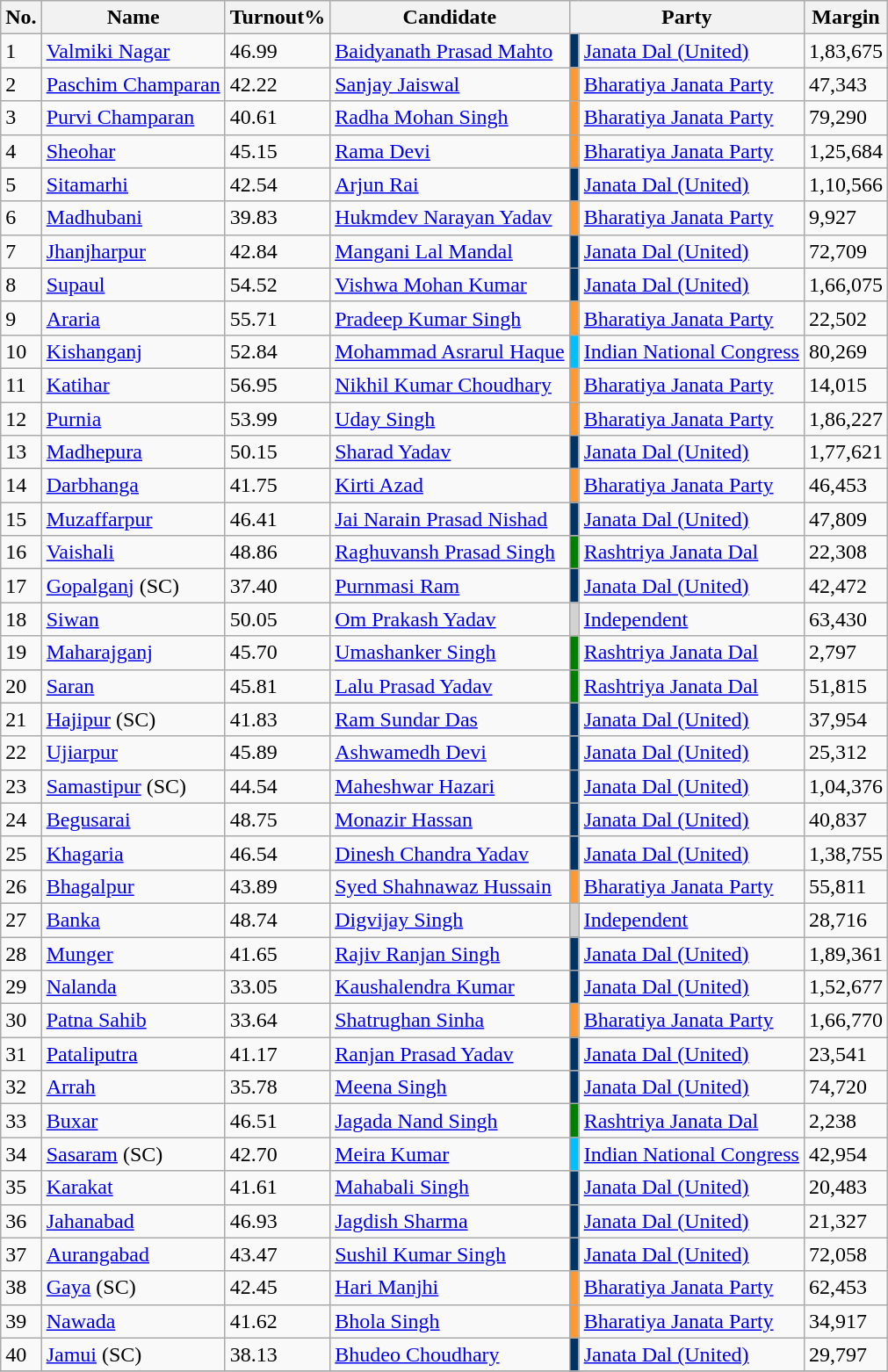<table class="wikitable sortable">
<tr>
<th>No.</th>
<th>Name</th>
<th>Turnout%</th>
<th>Candidate</th>
<th Colspan=2>Party</th>
<th>Margin</th>
</tr>
<tr>
<td>1</td>
<td><a href='#'>Valmiki Nagar</a></td>
<td>46.99</td>
<td><a href='#'>Baidyanath Prasad Mahto</a></td>
<td bgcolor=#003366></td>
<td><a href='#'>Janata Dal (United)</a></td>
<td>1,83,675</td>
</tr>
<tr>
<td>2</td>
<td><a href='#'>Paschim Champaran</a></td>
<td>42.22</td>
<td><a href='#'>Sanjay Jaiswal</a></td>
<td bgcolor=#FF9933></td>
<td><a href='#'>Bharatiya Janata Party</a></td>
<td>47,343</td>
</tr>
<tr>
<td>3</td>
<td><a href='#'>Purvi Champaran</a></td>
<td>40.61</td>
<td><a href='#'>Radha Mohan Singh</a></td>
<td bgcolor=#FF9933></td>
<td><a href='#'>Bharatiya Janata Party</a></td>
<td>79,290</td>
</tr>
<tr>
<td>4</td>
<td><a href='#'>Sheohar</a></td>
<td>45.15</td>
<td><a href='#'>Rama Devi</a></td>
<td bgcolor=#FF9933></td>
<td><a href='#'>Bharatiya Janata Party</a></td>
<td>1,25,684</td>
</tr>
<tr>
<td>5</td>
<td><a href='#'>Sitamarhi</a></td>
<td>42.54</td>
<td><a href='#'>Arjun Rai</a></td>
<td bgcolor=#003366></td>
<td><a href='#'>Janata Dal (United)</a></td>
<td>1,10,566</td>
</tr>
<tr>
<td>6</td>
<td><a href='#'>Madhubani</a></td>
<td>39.83</td>
<td><a href='#'>Hukmdev Narayan Yadav</a></td>
<td bgcolor=#FF9933></td>
<td><a href='#'>Bharatiya Janata Party</a></td>
<td>9,927</td>
</tr>
<tr>
<td>7</td>
<td><a href='#'>Jhanjharpur</a></td>
<td>42.84</td>
<td><a href='#'>Mangani Lal Mandal</a></td>
<td bgcolor=#003366></td>
<td><a href='#'>Janata Dal (United)</a></td>
<td>72,709</td>
</tr>
<tr>
<td>8</td>
<td><a href='#'>Supaul</a></td>
<td>54.52</td>
<td><a href='#'>Vishwa Mohan Kumar</a></td>
<td bgcolor=#003366></td>
<td><a href='#'>Janata Dal (United)</a></td>
<td>1,66,075</td>
</tr>
<tr>
<td>9</td>
<td><a href='#'>Araria</a></td>
<td>55.71</td>
<td><a href='#'>Pradeep Kumar Singh</a></td>
<td bgcolor=#FF9933></td>
<td><a href='#'>Bharatiya Janata Party</a></td>
<td>22,502</td>
</tr>
<tr>
<td>10</td>
<td><a href='#'>Kishanganj</a></td>
<td>52.84</td>
<td><a href='#'>Mohammad Asrarul Haque</a></td>
<td bgcolor=#00BFFF></td>
<td><a href='#'>Indian National Congress</a></td>
<td>80,269</td>
</tr>
<tr>
<td>11</td>
<td><a href='#'>Katihar</a></td>
<td>56.95</td>
<td><a href='#'>Nikhil Kumar Choudhary</a></td>
<td bgcolor=#FF9933></td>
<td><a href='#'>Bharatiya Janata Party</a></td>
<td>14,015</td>
</tr>
<tr>
<td>12</td>
<td><a href='#'>Purnia</a></td>
<td>53.99</td>
<td><a href='#'>Uday Singh</a></td>
<td bgcolor=#FF9933></td>
<td><a href='#'>Bharatiya Janata Party</a></td>
<td>1,86,227</td>
</tr>
<tr>
<td>13</td>
<td><a href='#'>Madhepura</a></td>
<td>50.15</td>
<td><a href='#'>Sharad Yadav</a></td>
<td bgcolor=#003366></td>
<td><a href='#'>Janata Dal (United)</a></td>
<td>1,77,621</td>
</tr>
<tr>
<td>14</td>
<td><a href='#'>Darbhanga</a></td>
<td>41.75</td>
<td><a href='#'>Kirti Azad</a></td>
<td bgcolor=#FF9933></td>
<td><a href='#'>Bharatiya Janata Party</a></td>
<td>46,453</td>
</tr>
<tr>
<td>15</td>
<td><a href='#'>Muzaffarpur</a></td>
<td>46.41</td>
<td><a href='#'>Jai Narain Prasad Nishad</a></td>
<td bgcolor=#003366></td>
<td><a href='#'>Janata Dal (United)</a></td>
<td>47,809</td>
</tr>
<tr>
<td>16</td>
<td><a href='#'>Vaishali</a></td>
<td>48.86</td>
<td><a href='#'>Raghuvansh Prasad Singh</a></td>
<td bgcolor=#008000></td>
<td><a href='#'>Rashtriya Janata Dal</a></td>
<td>22,308</td>
</tr>
<tr>
<td>17</td>
<td><a href='#'>Gopalganj</a> (SC)</td>
<td>37.40</td>
<td><a href='#'>Purnmasi Ram</a></td>
<td bgcolor=#003366></td>
<td><a href='#'>Janata Dal (United)</a></td>
<td>42,472</td>
</tr>
<tr>
<td>18</td>
<td><a href='#'>Siwan</a></td>
<td>50.05</td>
<td><a href='#'>Om Prakash Yadav</a></td>
<td bgcolor=#D3D3D3></td>
<td><a href='#'>Independent</a></td>
<td>63,430</td>
</tr>
<tr>
<td>19</td>
<td><a href='#'>Maharajganj</a></td>
<td>45.70</td>
<td><a href='#'>Umashanker Singh</a></td>
<td bgcolor=#008000></td>
<td><a href='#'>Rashtriya Janata Dal</a></td>
<td>2,797</td>
</tr>
<tr>
<td>20</td>
<td><a href='#'>Saran</a></td>
<td>45.81</td>
<td><a href='#'>Lalu Prasad Yadav</a></td>
<td bgcolor=#008000></td>
<td><a href='#'>Rashtriya Janata Dal</a></td>
<td>51,815</td>
</tr>
<tr>
<td>21</td>
<td><a href='#'>Hajipur</a> (SC)</td>
<td>41.83</td>
<td><a href='#'>Ram Sundar Das</a></td>
<td bgcolor=#003366></td>
<td><a href='#'>Janata Dal (United)</a></td>
<td>37,954</td>
</tr>
<tr>
<td>22</td>
<td><a href='#'>Ujiarpur</a></td>
<td>45.89</td>
<td><a href='#'>Ashwamedh Devi</a></td>
<td bgcolor=#003366></td>
<td><a href='#'>Janata Dal (United)</a></td>
<td>25,312</td>
</tr>
<tr>
<td>23</td>
<td><a href='#'>Samastipur</a> (SC)</td>
<td>44.54</td>
<td><a href='#'>Maheshwar Hazari</a></td>
<td bgcolor=#003366></td>
<td><a href='#'>Janata Dal (United)</a></td>
<td>1,04,376</td>
</tr>
<tr>
<td>24</td>
<td><a href='#'>Begusarai</a></td>
<td>48.75</td>
<td><a href='#'>Monazir Hassan</a></td>
<td bgcolor=#003366></td>
<td><a href='#'>Janata Dal (United)</a></td>
<td>40,837</td>
</tr>
<tr>
<td>25</td>
<td><a href='#'>Khagaria</a></td>
<td>46.54</td>
<td><a href='#'>Dinesh Chandra Yadav</a></td>
<td bgcolor=#003366></td>
<td><a href='#'>Janata Dal (United)</a></td>
<td>1,38,755</td>
</tr>
<tr>
<td>26</td>
<td><a href='#'>Bhagalpur</a></td>
<td>43.89</td>
<td><a href='#'>Syed Shahnawaz Hussain</a></td>
<td bgcolor=#FF9933></td>
<td><a href='#'>Bharatiya Janata Party</a></td>
<td>55,811</td>
</tr>
<tr>
<td>27</td>
<td><a href='#'>Banka</a></td>
<td>48.74</td>
<td><a href='#'>Digvijay Singh</a></td>
<td bgcolor=#D3D3D3></td>
<td><a href='#'>Independent</a></td>
<td>28,716</td>
</tr>
<tr>
<td>28</td>
<td><a href='#'>Munger</a></td>
<td>41.65</td>
<td><a href='#'>Rajiv Ranjan Singh</a></td>
<td bgcolor=#003366></td>
<td><a href='#'>Janata Dal (United)</a></td>
<td>1,89,361</td>
</tr>
<tr>
<td>29</td>
<td><a href='#'>Nalanda</a></td>
<td>33.05</td>
<td><a href='#'>Kaushalendra Kumar</a></td>
<td bgcolor=#003366></td>
<td><a href='#'>Janata Dal (United)</a></td>
<td>1,52,677</td>
</tr>
<tr>
<td>30</td>
<td><a href='#'>Patna Sahib</a></td>
<td>33.64</td>
<td><a href='#'>Shatrughan Sinha</a></td>
<td bgcolor=#FF9933></td>
<td><a href='#'>Bharatiya Janata Party</a></td>
<td>1,66,770</td>
</tr>
<tr>
<td>31</td>
<td><a href='#'>Pataliputra</a></td>
<td>41.17</td>
<td><a href='#'>Ranjan Prasad Yadav</a></td>
<td bgcolor=#003366></td>
<td><a href='#'>Janata Dal (United)</a></td>
<td>23,541</td>
</tr>
<tr>
<td>32</td>
<td><a href='#'>Arrah</a></td>
<td>35.78</td>
<td><a href='#'>Meena Singh</a></td>
<td bgcolor=#003366></td>
<td><a href='#'>Janata Dal (United)</a></td>
<td>74,720</td>
</tr>
<tr>
<td>33</td>
<td><a href='#'>Buxar</a></td>
<td>46.51</td>
<td><a href='#'>Jagada Nand Singh</a></td>
<td bgcolor=#008000></td>
<td><a href='#'>Rashtriya Janata Dal</a></td>
<td>2,238</td>
</tr>
<tr>
<td>34</td>
<td><a href='#'>Sasaram</a> (SC)</td>
<td>42.70</td>
<td><a href='#'>Meira Kumar</a></td>
<td bgcolor=#00BFFF></td>
<td><a href='#'>Indian National Congress</a></td>
<td>42,954</td>
</tr>
<tr>
<td>35</td>
<td><a href='#'>Karakat</a></td>
<td>41.61</td>
<td><a href='#'>Mahabali Singh</a></td>
<td bgcolor=#003366></td>
<td><a href='#'>Janata Dal (United)</a></td>
<td>20,483</td>
</tr>
<tr>
<td>36</td>
<td><a href='#'>Jahanabad</a></td>
<td>46.93</td>
<td><a href='#'>Jagdish Sharma</a></td>
<td bgcolor=#003366></td>
<td><a href='#'>Janata Dal (United)</a></td>
<td>21,327</td>
</tr>
<tr>
<td>37</td>
<td><a href='#'>Aurangabad</a></td>
<td>43.47</td>
<td><a href='#'>Sushil Kumar Singh</a></td>
<td bgcolor=#003366></td>
<td><a href='#'>Janata Dal (United)</a></td>
<td>72,058</td>
</tr>
<tr>
<td>38</td>
<td><a href='#'>Gaya</a> (SC)</td>
<td>42.45</td>
<td><a href='#'>Hari Manjhi</a></td>
<td bgcolor=#FF9933></td>
<td><a href='#'>Bharatiya Janata Party</a></td>
<td>62,453</td>
</tr>
<tr>
<td>39</td>
<td><a href='#'>Nawada</a></td>
<td>41.62</td>
<td><a href='#'>Bhola Singh</a></td>
<td bgcolor=#FF9933></td>
<td><a href='#'>Bharatiya Janata Party</a></td>
<td>34,917</td>
</tr>
<tr>
<td>40</td>
<td><a href='#'>Jamui</a> (SC)</td>
<td>38.13</td>
<td><a href='#'>Bhudeo Choudhary</a></td>
<td bgcolor=#003366></td>
<td><a href='#'>Janata Dal (United)</a></td>
<td>29,797</td>
</tr>
<tr>
</tr>
</table>
